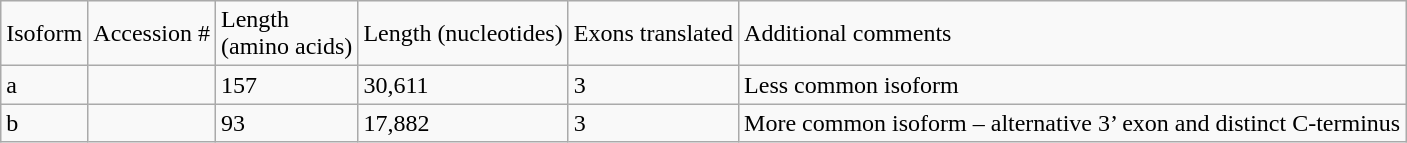<table class="wikitable">
<tr>
<td>Isoform</td>
<td>Accession #</td>
<td>Length<br>(amino acids)</td>
<td>Length (nucleotides)</td>
<td>Exons translated</td>
<td>Additional comments</td>
</tr>
<tr>
<td>a</td>
<td><br></td>
<td>157</td>
<td>30,611</td>
<td>3</td>
<td>Less common isoform</td>
</tr>
<tr>
<td>b</td>
<td><br></td>
<td>93</td>
<td>17,882</td>
<td>3</td>
<td>More common isoform – alternative 3’ exon and distinct C-terminus</td>
</tr>
</table>
